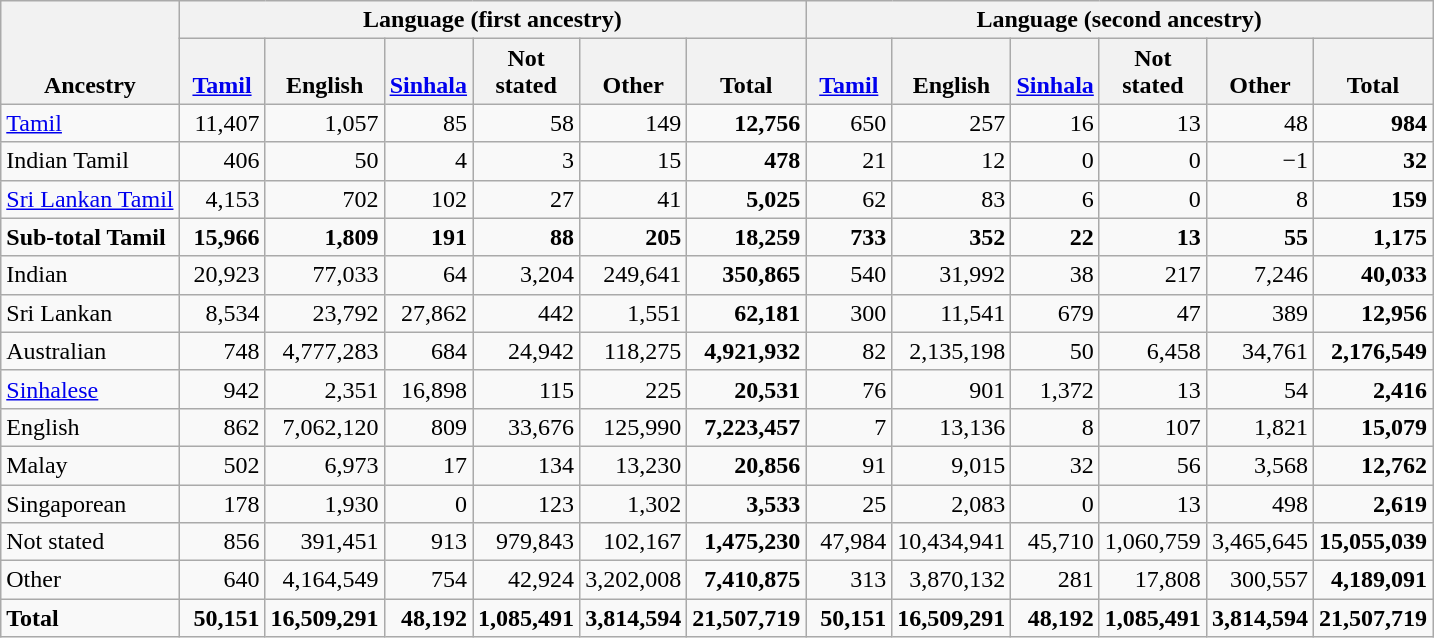<table class="wikitable" border="1" style="text-align:right;">
<tr>
<th style="vertical-align:bottom;" rowspan=2>Ancestry</th>
<th colspan=6>Language (first ancestry)</th>
<th colspan=6>Language (second ancestry)</th>
</tr>
<tr style="vertical-align:bottom;">
<th style="width:50px;"><a href='#'>Tamil</a></th>
<th style="width:50px;">English</th>
<th style="width:50px;"><a href='#'>Sinhala</a></th>
<th style="width:50px;">Not<br>stated</th>
<th style="width:50px;">Other</th>
<th style="width:50px;">Total</th>
<th style="width:50px;"><a href='#'>Tamil</a></th>
<th style="width:50px;">English</th>
<th style="width:50px;"><a href='#'>Sinhala</a></th>
<th style="width:50px;">Not<br>stated</th>
<th style="width:50px;">Other</th>
<th style="width:50px;">Total</th>
</tr>
<tr>
<td align=left><a href='#'>Tamil</a></td>
<td>11,407</td>
<td>1,057</td>
<td>85</td>
<td>58</td>
<td>149</td>
<td><strong>12,756</strong></td>
<td>650</td>
<td>257</td>
<td>16</td>
<td>13</td>
<td>48</td>
<td><strong>984</strong></td>
</tr>
<tr>
<td align=left>Indian Tamil</td>
<td>406</td>
<td>50</td>
<td>4</td>
<td>3</td>
<td>15</td>
<td><strong>478</strong></td>
<td>21</td>
<td>12</td>
<td>0</td>
<td>0</td>
<td>−1</td>
<td><strong>32</strong></td>
</tr>
<tr>
<td align=left><a href='#'>Sri Lankan Tamil</a></td>
<td>4,153</td>
<td>702</td>
<td>102</td>
<td>27</td>
<td>41</td>
<td><strong>5,025</strong></td>
<td>62</td>
<td>83</td>
<td>6</td>
<td>0</td>
<td>8</td>
<td><strong>159</strong></td>
</tr>
<tr style="font-weight:bold">
<td align=left>Sub-total Tamil</td>
<td>15,966</td>
<td>1,809</td>
<td>191</td>
<td>88</td>
<td>205</td>
<td>18,259</td>
<td>733</td>
<td>352</td>
<td>22</td>
<td>13</td>
<td>55</td>
<td>1,175</td>
</tr>
<tr>
<td align=left>Indian</td>
<td>20,923</td>
<td>77,033</td>
<td>64</td>
<td>3,204</td>
<td>249,641</td>
<td><strong>350,865</strong></td>
<td>540</td>
<td>31,992</td>
<td>38</td>
<td>217</td>
<td>7,246</td>
<td><strong>40,033</strong></td>
</tr>
<tr>
<td align=left>Sri Lankan</td>
<td>8,534</td>
<td>23,792</td>
<td>27,862</td>
<td>442</td>
<td>1,551</td>
<td><strong>62,181</strong></td>
<td>300</td>
<td>11,541</td>
<td>679</td>
<td>47</td>
<td>389</td>
<td><strong>12,956</strong></td>
</tr>
<tr>
<td align=left>Australian</td>
<td>748</td>
<td>4,777,283</td>
<td>684</td>
<td>24,942</td>
<td>118,275</td>
<td><strong>4,921,932</strong></td>
<td>82</td>
<td>2,135,198</td>
<td>50</td>
<td>6,458</td>
<td>34,761</td>
<td><strong>2,176,549</strong></td>
</tr>
<tr>
<td align=left><a href='#'>Sinhalese</a></td>
<td>942</td>
<td>2,351</td>
<td>16,898</td>
<td>115</td>
<td>225</td>
<td><strong>20,531</strong></td>
<td>76</td>
<td>901</td>
<td>1,372</td>
<td>13</td>
<td>54</td>
<td><strong>2,416</strong></td>
</tr>
<tr>
<td align=left>English</td>
<td>862</td>
<td>7,062,120</td>
<td>809</td>
<td>33,676</td>
<td>125,990</td>
<td><strong>7,223,457</strong></td>
<td>7</td>
<td>13,136</td>
<td>8</td>
<td>107</td>
<td>1,821</td>
<td><strong>15,079</strong></td>
</tr>
<tr>
<td align=left>Malay</td>
<td>502</td>
<td>6,973</td>
<td>17</td>
<td>134</td>
<td>13,230</td>
<td><strong>20,856</strong></td>
<td>91</td>
<td>9,015</td>
<td>32</td>
<td>56</td>
<td>3,568</td>
<td><strong>12,762</strong></td>
</tr>
<tr>
<td align=left>Singaporean</td>
<td>178</td>
<td>1,930</td>
<td>0</td>
<td>123</td>
<td>1,302</td>
<td><strong>3,533</strong></td>
<td>25</td>
<td>2,083</td>
<td>0</td>
<td>13</td>
<td>498</td>
<td><strong>2,619</strong></td>
</tr>
<tr>
<td align=left>Not stated</td>
<td>856</td>
<td>391,451</td>
<td>913</td>
<td>979,843</td>
<td>102,167</td>
<td><strong>1,475,230</strong></td>
<td>47,984</td>
<td>10,434,941</td>
<td>45,710</td>
<td>1,060,759</td>
<td>3,465,645</td>
<td><strong>15,055,039</strong></td>
</tr>
<tr>
<td align=left>Other</td>
<td>640</td>
<td>4,164,549</td>
<td>754</td>
<td>42,924</td>
<td>3,202,008</td>
<td><strong>7,410,875</strong></td>
<td>313</td>
<td>3,870,132</td>
<td>281</td>
<td>17,808</td>
<td>300,557</td>
<td><strong>4,189,091</strong></td>
</tr>
<tr style="font-weight:bold">
<td align=left>Total</td>
<td>50,151</td>
<td>16,509,291</td>
<td>48,192</td>
<td>1,085,491</td>
<td>3,814,594</td>
<td>21,507,719</td>
<td>50,151</td>
<td>16,509,291</td>
<td>48,192</td>
<td>1,085,491</td>
<td>3,814,594</td>
<td>21,507,719</td>
</tr>
</table>
